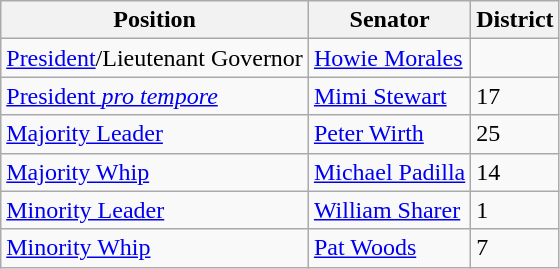<table class="wikitable">
<tr>
<th style="text-align:center;">Position</th>
<th>Senator</th>
<th>District</th>
</tr>
<tr>
<td><a href='#'>President</a>/Lieutenant Governor</td>
<td><a href='#'>Howie Morales</a></td>
<td></td>
</tr>
<tr>
<td><a href='#'>President <em>pro tempore</em></a></td>
<td><a href='#'>Mimi Stewart</a></td>
<td>17</td>
</tr>
<tr>
<td><a href='#'>Majority Leader</a></td>
<td><a href='#'>Peter Wirth</a></td>
<td>25</td>
</tr>
<tr>
<td><a href='#'>Majority Whip</a></td>
<td><a href='#'>Michael Padilla</a></td>
<td>14</td>
</tr>
<tr>
<td><a href='#'>Minority Leader</a></td>
<td><a href='#'>William Sharer</a></td>
<td>1</td>
</tr>
<tr>
<td><a href='#'>Minority Whip</a></td>
<td><a href='#'>Pat Woods</a></td>
<td>7</td>
</tr>
</table>
